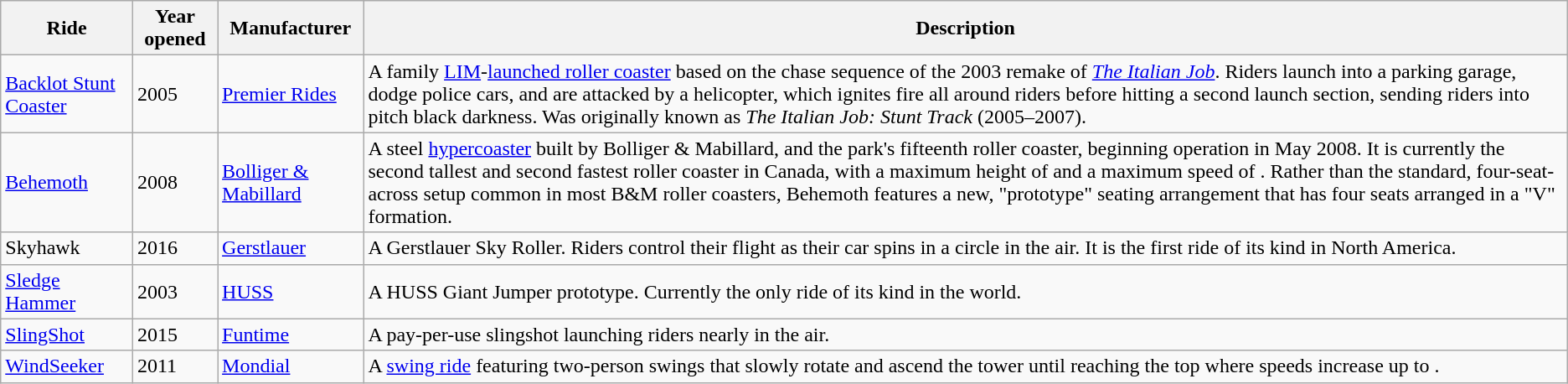<table class="wikitable sortable">
<tr>
<th>Ride</th>
<th>Year opened</th>
<th>Manufacturer</th>
<th>Description</th>
</tr>
<tr>
<td><a href='#'>Backlot Stunt Coaster</a></td>
<td>2005</td>
<td><a href='#'>Premier Rides</a></td>
<td>A family <a href='#'>LIM</a>-<a href='#'>launched roller coaster</a> based on the chase sequence of the 2003 remake of <em><a href='#'>The Italian Job</a></em>. Riders launch into a parking garage, dodge police cars, and are attacked by a helicopter, which ignites fire all around riders before hitting a second launch section, sending riders into pitch black darkness. Was originally known as <em>The Italian Job: Stunt Track</em> (2005–2007).</td>
</tr>
<tr>
<td><a href='#'>Behemoth</a></td>
<td>2008</td>
<td><a href='#'>Bolliger & Mabillard</a></td>
<td>A steel <a href='#'>hypercoaster</a> built by Bolliger & Mabillard, and the park's fifteenth roller coaster, beginning operation in May 2008. It is currently the second tallest and second fastest roller coaster in Canada, with a maximum height of  and a maximum speed of . Rather than the standard, four-seat-across setup common in most B&M roller coasters, Behemoth features a new, "prototype" seating arrangement that has four seats arranged in a "V" formation.</td>
</tr>
<tr>
<td>Skyhawk</td>
<td>2016</td>
<td><a href='#'>Gerstlauer</a></td>
<td>A Gerstlauer Sky Roller. Riders control their flight as their car spins in a circle  in the air. It is the first ride of its kind in North America.</td>
</tr>
<tr>
<td><a href='#'>Sledge Hammer</a></td>
<td>2003</td>
<td><a href='#'>HUSS</a></td>
<td>A HUSS Giant Jumper prototype. Currently the only ride of its kind in the world.</td>
</tr>
<tr>
<td><a href='#'>SlingShot</a></td>
<td>2015</td>
<td><a href='#'>Funtime</a></td>
<td>A pay-per-use slingshot launching riders nearly  in the air.</td>
</tr>
<tr>
<td><a href='#'>WindSeeker</a></td>
<td>2011</td>
<td><a href='#'>Mondial</a></td>
<td>A <a href='#'>swing ride</a> featuring two-person swings that slowly rotate and ascend the  tower until reaching the top where speeds increase up to .</td>
</tr>
</table>
